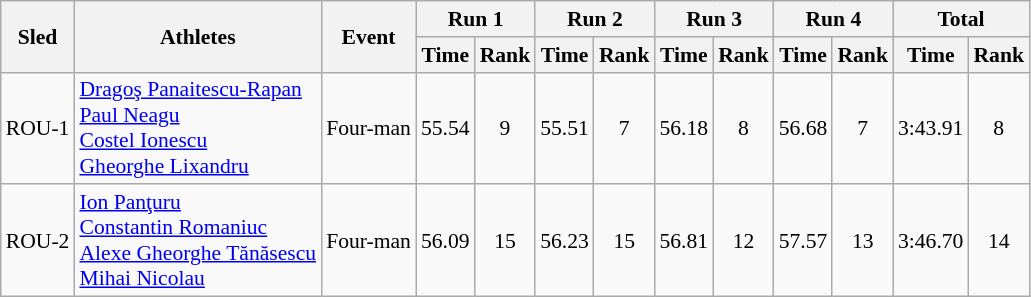<table class="wikitable"  border="1" style="font-size:90%">
<tr>
<th rowspan="2">Sled</th>
<th rowspan="2">Athletes</th>
<th rowspan="2">Event</th>
<th colspan="2">Run 1</th>
<th colspan="2">Run 2</th>
<th colspan="2">Run 3</th>
<th colspan="2">Run 4</th>
<th colspan="2">Total</th>
</tr>
<tr>
<th>Time</th>
<th>Rank</th>
<th>Time</th>
<th>Rank</th>
<th>Time</th>
<th>Rank</th>
<th>Time</th>
<th>Rank</th>
<th>Time</th>
<th>Rank</th>
</tr>
<tr>
<td align="center">ROU-1</td>
<td><a href='#'>Dragoş Panaitescu-Rapan</a><br><a href='#'>Paul Neagu</a><br><a href='#'>Costel Ionescu</a><br><a href='#'>Gheorghe Lixandru</a></td>
<td>Four-man</td>
<td align="center">55.54</td>
<td align="center">9</td>
<td align="center">55.51</td>
<td align="center">7</td>
<td align="center">56.18</td>
<td align="center">8</td>
<td align="center">56.68</td>
<td align="center">7</td>
<td align="center">3:43.91</td>
<td align="center">8</td>
</tr>
<tr>
<td align="center">ROU-2</td>
<td><a href='#'>Ion Panţuru</a><br><a href='#'>Constantin Romaniuc</a><br><a href='#'>Alexe Gheorghe Tănăsescu</a><br><a href='#'>Mihai Nicolau</a></td>
<td>Four-man</td>
<td align="center">56.09</td>
<td align="center">15</td>
<td align="center">56.23</td>
<td align="center">15</td>
<td align="center">56.81</td>
<td align="center">12</td>
<td align="center">57.57</td>
<td align="center">13</td>
<td align="center">3:46.70</td>
<td align="center">14</td>
</tr>
</table>
